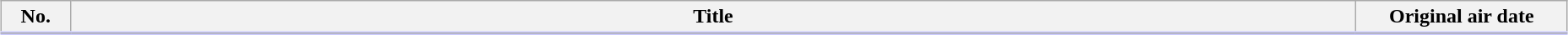<table class="plainrowheaders wikitable" style="width:98%; margin:auto; background:#FFF;">
<tr style="border-bottom: 3px solid #CCF;">
<th style="width:3em;">No.</th>
<th>Title</th>
<th style="width:10em;">Original air date</th>
</tr>
<tr>
</tr>
</table>
